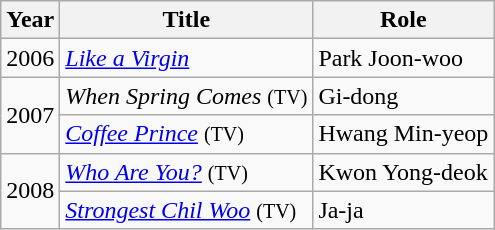<table class=wikitable>
<tr>
<th>Year</th>
<th>Title</th>
<th>Role</th>
</tr>
<tr>
<td>2006</td>
<td><em><a href='#'>Like a Virgin</a></em></td>
<td>Park Joon-woo</td>
</tr>
<tr>
<td rowspan=2>2007</td>
<td><em>When Spring Comes</em> <small>(TV)</small></td>
<td>Gi-dong</td>
</tr>
<tr>
<td><em><a href='#'>Coffee Prince</a></em> <small>(TV)</small></td>
<td>Hwang Min-yeop</td>
</tr>
<tr>
<td rowspan=2>2008</td>
<td><em><a href='#'>Who Are You?</a></em> <small>(TV)</small></td>
<td>Kwon Yong-deok</td>
</tr>
<tr>
<td><em><a href='#'>Strongest Chil Woo</a></em> <small>(TV)</small></td>
<td>Ja-ja</td>
</tr>
</table>
